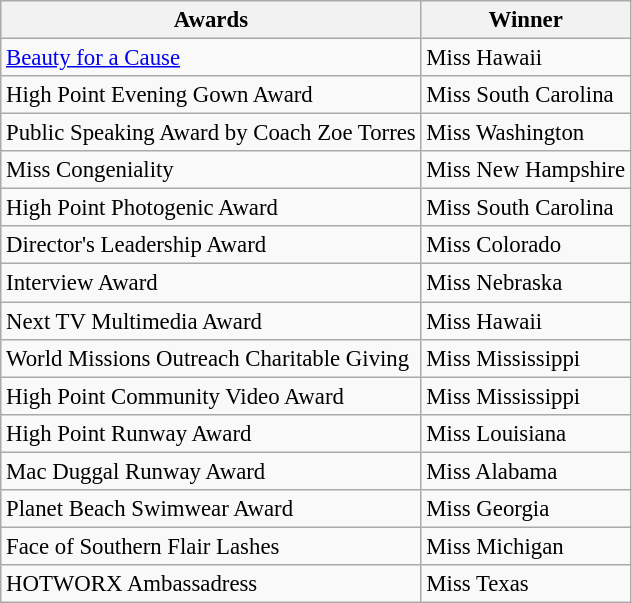<table class="wikitable sortable" style="font-size: 95%;">
<tr>
<th>Awards</th>
<th>Winner</th>
</tr>
<tr>
<td><a href='#'>Beauty for a Cause</a></td>
<td>Miss Hawaii</td>
</tr>
<tr>
<td>High Point Evening Gown Award</td>
<td>Miss South Carolina</td>
</tr>
<tr>
<td>Public Speaking Award by Coach Zoe Torres</td>
<td>Miss Washington</td>
</tr>
<tr>
<td>Miss Congeniality</td>
<td>Miss New Hampshire</td>
</tr>
<tr>
<td>High Point Photogenic Award</td>
<td>Miss South Carolina</td>
</tr>
<tr>
<td>Director's Leadership Award</td>
<td>Miss Colorado</td>
</tr>
<tr>
<td>Interview Award</td>
<td>Miss Nebraska</td>
</tr>
<tr>
<td>Next TV Multimedia Award</td>
<td>Miss Hawaii</td>
</tr>
<tr>
<td>World Missions Outreach Charitable Giving</td>
<td>Miss Mississippi</td>
</tr>
<tr>
<td>High Point Community Video Award</td>
<td>Miss Mississippi</td>
</tr>
<tr>
<td>High Point Runway Award</td>
<td>Miss Louisiana</td>
</tr>
<tr>
<td>Mac Duggal Runway Award</td>
<td>Miss Alabama</td>
</tr>
<tr>
<td>Planet Beach Swimwear Award</td>
<td>Miss Georgia</td>
</tr>
<tr>
<td>Face of Southern Flair Lashes</td>
<td>Miss Michigan</td>
</tr>
<tr>
<td>HOTWORX Ambassadress</td>
<td>Miss Texas</td>
</tr>
</table>
